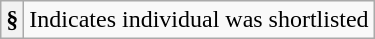<table class="wikitable plainrowheaders">
<tr>
<th scope=row style="text-align:center">§</th>
<td>Indicates individual was shortlisted</td>
</tr>
</table>
